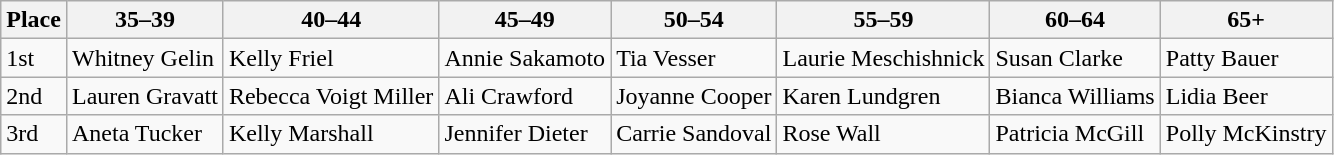<table class="wikitable">
<tr>
<th>Place</th>
<th>35–39</th>
<th>40–44</th>
<th>45–49</th>
<th>50–54</th>
<th>55–59</th>
<th>60–64</th>
<th>65+</th>
</tr>
<tr>
<td>1st</td>
<td> Whitney Gelin</td>
<td> Kelly Friel</td>
<td> Annie Sakamoto</td>
<td> Tia Vesser</td>
<td> Laurie Meschishnick</td>
<td> Susan Clarke</td>
<td> Patty Bauer</td>
</tr>
<tr>
<td>2nd</td>
<td> Lauren Gravatt</td>
<td> Rebecca Voigt Miller</td>
<td> Ali Crawford</td>
<td> Joyanne Cooper</td>
<td> Karen Lundgren</td>
<td> Bianca Williams</td>
<td> Lidia Beer</td>
</tr>
<tr>
<td>3rd</td>
<td> Aneta Tucker</td>
<td> Kelly Marshall</td>
<td> Jennifer Dieter</td>
<td> Carrie Sandoval</td>
<td> Rose Wall</td>
<td> Patricia McGill</td>
<td> Polly McKinstry</td>
</tr>
</table>
